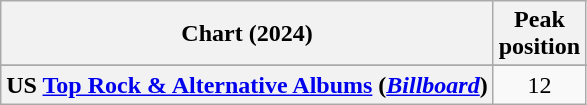<table class="wikitable sortable plainrowheaders" style="text-align:center">
<tr>
<th scope="col">Chart (2024)</th>
<th scope="col">Peak<br>position</th>
</tr>
<tr>
</tr>
<tr>
</tr>
<tr>
</tr>
<tr>
</tr>
<tr>
</tr>
<tr>
</tr>
<tr>
<th scope="row">US <a href='#'>Top Rock & Alternative Albums</a> (<em><a href='#'>Billboard</a></em>)</th>
<td>12</td>
</tr>
</table>
